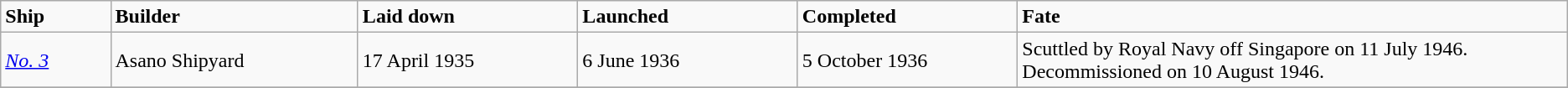<table class="wikitable">
<tr>
<td width="4%"><strong>Ship</strong></td>
<td width="9%"><strong>Builder</strong></td>
<td width="8%" bgcolor=><strong>Laid down</strong></td>
<td width="8%" bgcolor=><strong>Launched</strong></td>
<td width="8%" bgcolor=><strong>Completed</strong></td>
<td width="20%" bgcolor=><strong>Fate</strong></td>
</tr>
<tr>
<td><a href='#'><em>No. 3</em></a></td>
<td>Asano Shipyard</td>
<td>17 April 1935</td>
<td>6 June 1936</td>
<td>5 October 1936</td>
<td>Scuttled by Royal Navy off Singapore on 11 July 1946. Decommissioned on 10 August 1946.</td>
</tr>
<tr>
</tr>
</table>
